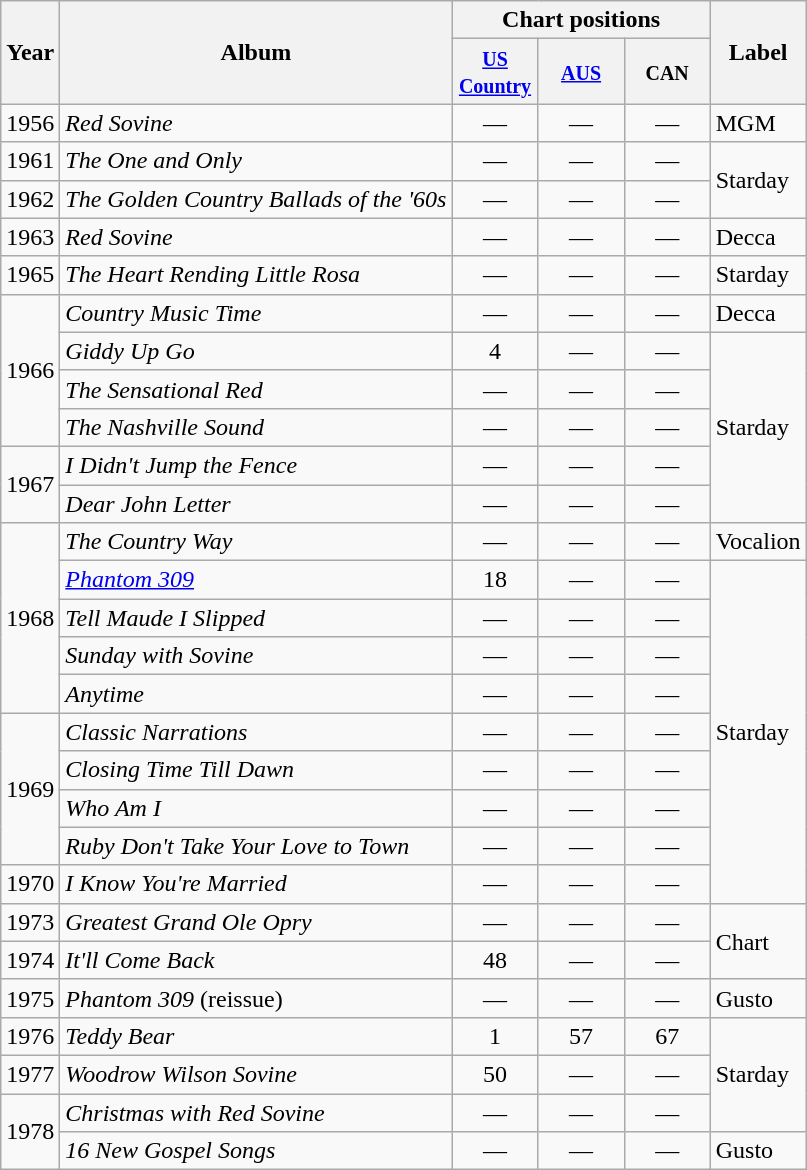<table class="wikitable">
<tr>
<th rowspan="2">Year</th>
<th rowspan="2">Album</th>
<th colspan="3">Chart positions</th>
<th rowspan="2">Label</th>
</tr>
<tr>
<th style="width:50px;"><small><a href='#'>US Country</a></small></th>
<th style="width:50px;"><small><a href='#'>AUS</a></small></th>
<th style="width:50px;"><small>CAN</small></th>
</tr>
<tr>
<td>1956</td>
<td><em>Red Sovine</em></td>
<td style="text-align:center;">—</td>
<td style="text-align:center;">—</td>
<td style="text-align:center;">—</td>
<td>MGM</td>
</tr>
<tr>
<td>1961</td>
<td><em>The One and Only</em></td>
<td style="text-align:center;">—</td>
<td style="text-align:center;">—</td>
<td style="text-align:center;">—</td>
<td rowspan="2">Starday</td>
</tr>
<tr>
<td>1962</td>
<td><em>The Golden Country Ballads of the '60s</em></td>
<td style="text-align:center;">—</td>
<td style="text-align:center;">—</td>
<td style="text-align:center;">—</td>
</tr>
<tr>
<td>1963</td>
<td><em>Red Sovine</em></td>
<td style="text-align:center;">—</td>
<td style="text-align:center;">—</td>
<td style="text-align:center;">—</td>
<td>Decca</td>
</tr>
<tr>
<td>1965</td>
<td><em>The Heart Rending Little Rosa</em></td>
<td style="text-align:center;">—</td>
<td style="text-align:center;">—</td>
<td style="text-align:center;">—</td>
<td>Starday</td>
</tr>
<tr>
<td rowspan="4">1966</td>
<td><em>Country Music Time</em></td>
<td style="text-align:center;">—</td>
<td style="text-align:center;">—</td>
<td style="text-align:center;">—</td>
<td>Decca</td>
</tr>
<tr>
<td><em>Giddy Up Go</em></td>
<td style="text-align:center;">4</td>
<td style="text-align:center;">—</td>
<td style="text-align:center;">—</td>
<td rowspan="5">Starday</td>
</tr>
<tr>
<td><em>The Sensational Red</em></td>
<td style="text-align:center;">—</td>
<td style="text-align:center;">—</td>
<td style="text-align:center;">—</td>
</tr>
<tr>
<td><em>The Nashville Sound</em></td>
<td style="text-align:center;">—</td>
<td style="text-align:center;">—</td>
<td style="text-align:center;">—</td>
</tr>
<tr>
<td rowspan="2">1967</td>
<td><em>I Didn't Jump the Fence</em></td>
<td style="text-align:center;">—</td>
<td style="text-align:center;">—</td>
<td style="text-align:center;">—</td>
</tr>
<tr>
<td><em>Dear John Letter</em></td>
<td style="text-align:center;">—</td>
<td style="text-align:center;">—</td>
<td style="text-align:center;">—</td>
</tr>
<tr>
<td rowspan="5">1968</td>
<td><em>The Country Way</em></td>
<td style="text-align:center;">—</td>
<td style="text-align:center;">—</td>
<td style="text-align:center;">—</td>
<td>Vocalion</td>
</tr>
<tr>
<td><em><a href='#'>Phantom 309</a></em></td>
<td style="text-align:center;">18</td>
<td style="text-align:center;">—</td>
<td style="text-align:center;">—</td>
<td rowspan="9">Starday</td>
</tr>
<tr>
<td><em>Tell Maude I Slipped</em></td>
<td style="text-align:center;">—</td>
<td style="text-align:center;">—</td>
<td style="text-align:center;">—</td>
</tr>
<tr>
<td><em>Sunday with Sovine</em></td>
<td style="text-align:center;">—</td>
<td style="text-align:center;">—</td>
<td style="text-align:center;">—</td>
</tr>
<tr>
<td><em>Anytime</em></td>
<td style="text-align:center;">—</td>
<td style="text-align:center;">—</td>
<td style="text-align:center;">—</td>
</tr>
<tr>
<td rowspan="4">1969</td>
<td><em>Classic Narrations</em></td>
<td style="text-align:center;">—</td>
<td style="text-align:center;">—</td>
<td style="text-align:center;">—</td>
</tr>
<tr>
<td><em>Closing Time Till Dawn</em></td>
<td style="text-align:center;">—</td>
<td style="text-align:center;">—</td>
<td style="text-align:center;">—</td>
</tr>
<tr>
<td><em>Who Am I</em></td>
<td style="text-align:center;">—</td>
<td style="text-align:center;">—</td>
<td style="text-align:center;">—</td>
</tr>
<tr>
<td><em>Ruby Don't Take Your Love to Town</em></td>
<td style="text-align:center;">—</td>
<td style="text-align:center;">—</td>
<td style="text-align:center;">—</td>
</tr>
<tr>
<td>1970</td>
<td><em>I Know You're Married</em></td>
<td style="text-align:center;">—</td>
<td style="text-align:center;">—</td>
<td style="text-align:center;">—</td>
</tr>
<tr>
<td>1973</td>
<td><em>Greatest Grand Ole Opry</em></td>
<td style="text-align:center;">—</td>
<td style="text-align:center;">—</td>
<td style="text-align:center;">—</td>
<td rowspan="2">Chart</td>
</tr>
<tr>
<td>1974</td>
<td><em>It'll Come Back</em></td>
<td style="text-align:center;">48</td>
<td style="text-align:center;">—</td>
<td style="text-align:center;">—</td>
</tr>
<tr>
<td>1975</td>
<td><em>Phantom 309</em> (reissue)</td>
<td style="text-align:center;">—</td>
<td style="text-align:center;">—</td>
<td style="text-align:center;">—</td>
<td>Gusto</td>
</tr>
<tr>
<td>1976</td>
<td><em>Teddy Bear</em></td>
<td style="text-align:center;">1</td>
<td style="text-align:center;">57</td>
<td style="text-align:center;">67</td>
<td rowspan="3">Starday</td>
</tr>
<tr>
<td>1977</td>
<td><em>Woodrow Wilson Sovine</em></td>
<td style="text-align:center;">50</td>
<td style="text-align:center;">—</td>
<td style="text-align:center;">—</td>
</tr>
<tr>
<td rowspan="2">1978</td>
<td><em>Christmas with Red Sovine</em></td>
<td style="text-align:center;">—</td>
<td style="text-align:center;">—</td>
<td style="text-align:center;">—</td>
</tr>
<tr>
<td><em>16 New Gospel Songs</em></td>
<td style="text-align:center;">—</td>
<td style="text-align:center;">—</td>
<td style="text-align:center;">—</td>
<td>Gusto</td>
</tr>
</table>
